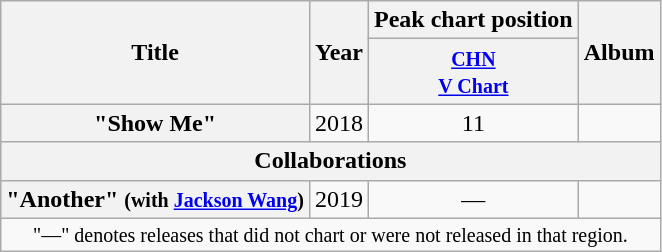<table class="wikitable plainrowheaders" style="text-align:center;">
<tr>
<th scope="col" rowspan="2">Title</th>
<th scope="col" rowspan="2">Year</th>
<th colspan="1" scope="col">Peak chart position</th>
<th rowspan="2">Album</th>
</tr>
<tr>
<th><small><a href='#'>CHN<br>V Chart</a></small><br></th>
</tr>
<tr>
<th scope="row">"Show Me"</th>
<td>2018</td>
<td>11</td>
<td></td>
</tr>
<tr>
<th colspan="7">Collaborations</th>
</tr>
<tr>
<th scope="row">"Another" <small>(with <a href='#'>Jackson Wang</a>)</small></th>
<td>2019</td>
<td>—</td>
<td></td>
</tr>
<tr>
<td colspan="7" style="font-size:10pt; text-align:center;">"—" denotes releases that did not chart or were not released in that region.</td>
</tr>
</table>
